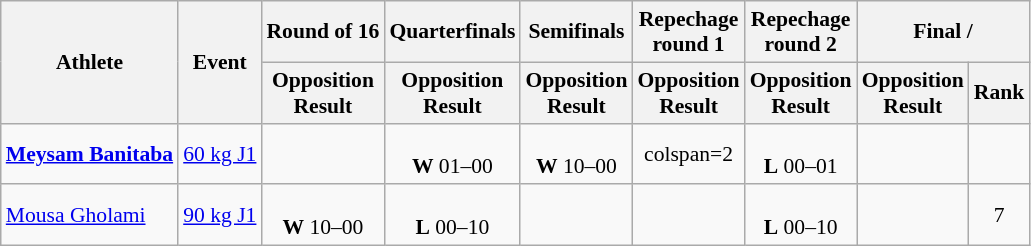<table class= wikitable style="font-size:90%">
<tr>
<th rowspan="2">Athlete</th>
<th rowspan="2">Event</th>
<th>Round of 16</th>
<th>Quarterfinals</th>
<th>Semifinals</th>
<th>Repechage <br>round 1</th>
<th>Repechage <br>round 2</th>
<th colspan="2">Final / </th>
</tr>
<tr>
<th>Opposition<br>Result</th>
<th>Opposition<br>Result</th>
<th>Opposition<br>Result</th>
<th>Opposition<br>Result</th>
<th>Opposition<br>Result</th>
<th>Opposition<br>Result</th>
<th>Rank</th>
</tr>
<tr align=center>
<td align=left><strong><a href='#'>Meysam Banitaba</a></strong></td>
<td align=left><a href='#'>60 kg J1</a></td>
<td></td>
<td><br><strong>W</strong> 01–00</td>
<td><br><strong>W</strong> 10–00</td>
<td>colspan=2 </td>
<td><br><strong>L</strong> 00–01</td>
<td></td>
</tr>
<tr align=center>
<td align=left><a href='#'>Mousa Gholami</a></td>
<td align=left><a href='#'>90 kg J1</a></td>
<td><br><strong>W</strong> 10–00</td>
<td><br><strong>L</strong> 00–10</td>
<td></td>
<td></td>
<td><br><strong>L</strong> 00–10</td>
<td></td>
<td>7</td>
</tr>
</table>
